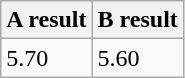<table class="wikitable" border="1" align="upright">
<tr>
<th>A result</th>
<th>B result</th>
</tr>
<tr>
<td>5.70</td>
<td>5.60</td>
</tr>
</table>
